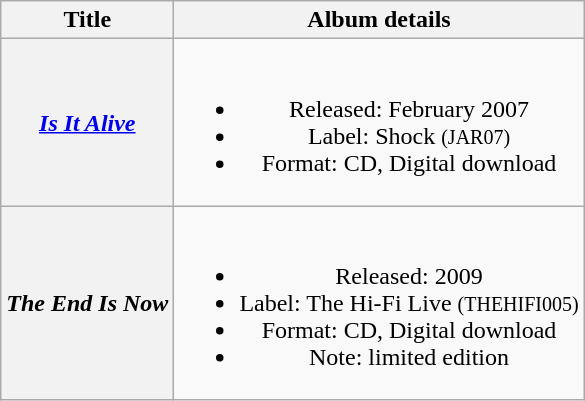<table class="wikitable plainrowheaders" style="text-align:center;" border="1">
<tr>
<th>Title</th>
<th>Album details</th>
</tr>
<tr>
<th scope="row"><em><a href='#'>Is It Alive</a></em></th>
<td><br><ul><li>Released: February  2007</li><li>Label: Shock <small>(JAR07)</small></li><li>Format: CD, Digital download</li></ul></td>
</tr>
<tr>
<th scope="row"><em>The End Is Now</em></th>
<td><br><ul><li>Released: 2009</li><li>Label: The Hi-Fi Live <small>(THEHIFI005)</small></li><li>Format: CD, Digital download</li><li>Note: limited edition</li></ul></td>
</tr>
</table>
